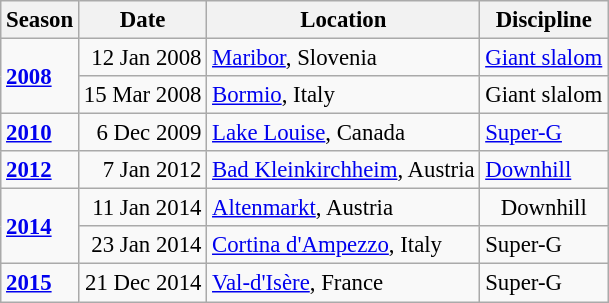<table class=wikitable style="font-size:95%;" style="text-align:center">
<tr>
<th>Season</th>
<th>Date</th>
<th>Location</th>
<th>Discipline</th>
</tr>
<tr>
<td rowspan=2><strong><a href='#'>2008</a></strong></td>
<td align=right>12 Jan 2008</td>
<td align=left><a href='#'>Maribor</a>, Slovenia</td>
<td><a href='#'>Giant slalom</a></td>
</tr>
<tr>
<td align=right>15 Mar 2008</td>
<td align=left><a href='#'>Bormio</a>, Italy</td>
<td>Giant slalom</td>
</tr>
<tr>
<td><strong><a href='#'>2010</a></strong></td>
<td align=right>6 Dec 2009</td>
<td align=left><a href='#'>Lake Louise</a>, Canada</td>
<td><a href='#'>Super-G</a></td>
</tr>
<tr>
<td><strong><a href='#'>2012</a></strong></td>
<td align=right>7 Jan 2012</td>
<td align=left><a href='#'>Bad Kleinkirchheim</a>, Austria</td>
<td><a href='#'>Downhill</a></td>
</tr>
<tr>
<td rowspan=2><strong><a href='#'>2014</a></strong></td>
<td align=right>11 Jan 2014</td>
<td align=left><a href='#'>Altenmarkt</a>, Austria</td>
<td align=center>Downhill</td>
</tr>
<tr>
<td align=right>23 Jan 2014</td>
<td align=left><a href='#'>Cortina d'Ampezzo</a>, Italy</td>
<td>Super-G</td>
</tr>
<tr>
<td rowspan=1><strong><a href='#'>2015</a></strong></td>
<td align=right>21 Dec 2014</td>
<td align=left><a href='#'>Val-d'Isère</a>, France</td>
<td>Super-G</td>
</tr>
</table>
